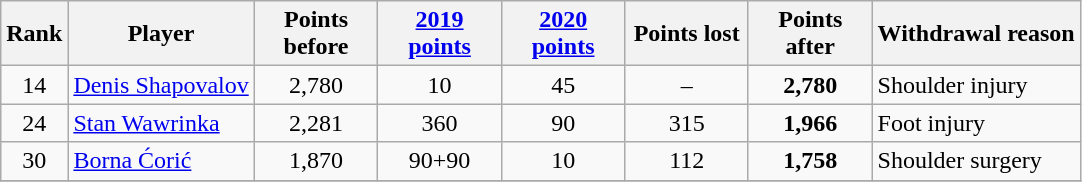<table class="wikitable sortable ">
<tr>
<th>Rank</th>
<th>Player</th>
<th style="width:75px;">Points before</th>
<th style="width:75px;"><a href='#'>2019 points</a></th>
<th style="width:75px;"><a href='#'>2020 points</a></th>
<th style="width:75px;">Points lost</th>
<th style="width:75px;">Points after</th>
<th>Withdrawal reason</th>
</tr>
<tr>
<td style="text-align:center;">14</td>
<td> <a href='#'>Denis Shapovalov</a></td>
<td style="text-align:center;">2,780</td>
<td style="text-align:center;">10</td>
<td style="text-align:center;">45</td>
<td style="text-align:center;">–</td>
<td style="text-align:center;"><strong>2,780</strong></td>
<td>Shoulder injury</td>
</tr>
<tr>
<td style="text-align:center;">24</td>
<td> <a href='#'>Stan Wawrinka</a></td>
<td style="text-align:center;">2,281</td>
<td style="text-align:center;">360</td>
<td style="text-align:center;">90</td>
<td style="text-align:center;">315</td>
<td style="text-align:center;"><strong>1,966</strong></td>
<td>Foot injury</td>
</tr>
<tr>
<td style="text-align:center;">30</td>
<td> <a href='#'>Borna Ćorić</a></td>
<td style="text-align:center;">1,870</td>
<td style="text-align:center;">90+90</td>
<td style="text-align:center;">10</td>
<td style="text-align:center;">112</td>
<td style="text-align:center;"><strong>1,758</strong></td>
<td>Shoulder surgery</td>
</tr>
<tr>
</tr>
</table>
